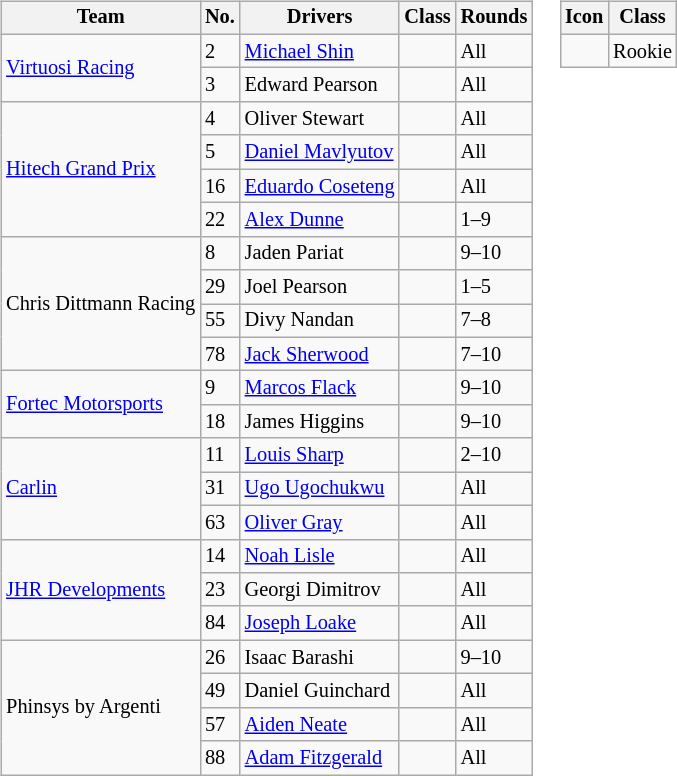<table>
<tr>
<td><br><table class="wikitable" style="font-size: 85%">
<tr>
<th>Team</th>
<th>No.</th>
<th>Drivers</th>
<th>Class</th>
<th>Rounds</th>
</tr>
<tr>
<td rowspan=2><a href='#'>Virtuosi Racing</a></td>
<td>2</td>
<td> <a href='#'>Michael Shin</a></td>
<td></td>
<td>All</td>
</tr>
<tr>
<td>3</td>
<td> Edward Pearson</td>
<td></td>
<td>All</td>
</tr>
<tr>
<td rowspan=4><a href='#'>Hitech Grand Prix</a></td>
<td>4</td>
<td> Oliver Stewart</td>
<td style="text-align:center"></td>
<td>All</td>
</tr>
<tr>
<td>5</td>
<td nowrap> <a href='#'>Daniel Mavlyutov</a></td>
<td style="text-align:center"></td>
<td>All</td>
</tr>
<tr>
<td>16</td>
<td> <a href='#'>Eduardo Coseteng</a></td>
<td></td>
<td>All</td>
</tr>
<tr>
<td>22</td>
<td> <a href='#'>Alex Dunne</a></td>
<td></td>
<td>1–9</td>
</tr>
<tr>
<td rowspan=4>Chris Dittmann Racing</td>
<td>8</td>
<td> Jaden Pariat</td>
<td style="text-align:center"></td>
<td>9–10</td>
</tr>
<tr>
<td>29</td>
<td> Joel Pearson</td>
<td></td>
<td>1–5</td>
</tr>
<tr>
<td>55</td>
<td> Divy Nandan</td>
<td></td>
<td>7–8</td>
</tr>
<tr>
<td>78</td>
<td> <a href='#'>Jack Sherwood</a></td>
<td></td>
<td>7–10</td>
</tr>
<tr>
<td rowspan=2><a href='#'>Fortec Motorsports</a></td>
<td>9</td>
<td> <a href='#'>Marcos Flack</a></td>
<td></td>
<td>9–10</td>
</tr>
<tr>
<td>18</td>
<td> James Higgins</td>
<td></td>
<td>9–10</td>
</tr>
<tr>
<td rowspan=3><a href='#'>Carlin</a></td>
<td>11</td>
<td> <a href='#'>Louis Sharp</a></td>
<td></td>
<td>2–10</td>
</tr>
<tr>
<td>31</td>
<td> <a href='#'>Ugo Ugochukwu</a></td>
<td style="text-align:center"></td>
<td>All</td>
</tr>
<tr>
<td>63</td>
<td> <a href='#'>Oliver Gray</a></td>
<td></td>
<td>All</td>
</tr>
<tr>
<td rowspan=3><a href='#'>JHR Developments</a></td>
<td>14</td>
<td> <a href='#'>Noah Lisle</a></td>
<td style="text-align:center"></td>
<td>All</td>
</tr>
<tr>
<td>23</td>
<td> Georgi Dimitrov</td>
<td></td>
<td>All</td>
</tr>
<tr>
<td>84</td>
<td> <a href='#'>Joseph Loake</a></td>
<td></td>
<td>All</td>
</tr>
<tr>
<td rowspan=4>Phinsys by Argenti</td>
<td>26</td>
<td> Isaac Barashi</td>
<td style="text-align:center"></td>
<td>9–10</td>
</tr>
<tr>
<td>49</td>
<td> Daniel Guinchard</td>
<td style="text-align:center"></td>
<td>All</td>
</tr>
<tr>
<td>57</td>
<td> <a href='#'>Aiden Neate</a></td>
<td></td>
<td>All</td>
</tr>
<tr>
<td>88</td>
<td> <a href='#'>Adam Fitzgerald</a></td>
<td style="text-align:center"></td>
<td>All</td>
</tr>
</table>
</td>
<td style="vertical-align:top"><br><table class="wikitable" style="font-size: 85%">
<tr>
<th>Icon</th>
<th>Class</th>
</tr>
<tr>
<td style="text-align:center"></td>
<td>Rookie</td>
</tr>
</table>
</td>
</tr>
</table>
